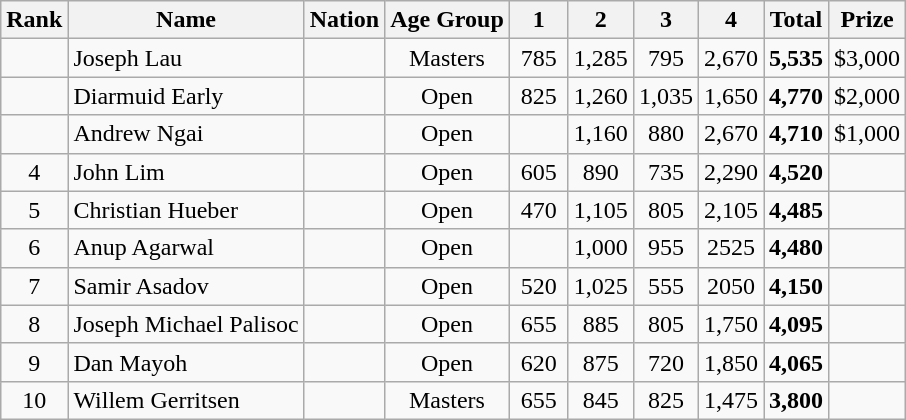<table class="wikitable sortable mw-collapsible mw-collapsed" style="text-align:center">
<tr>
<th>Rank</th>
<th>Name</th>
<th>Nation</th>
<th>Age Group</th>
<th style=width:2em>1</th>
<th style=width:2em>2</th>
<th style=width:2em>3</th>
<th style=width:2em>4</th>
<th style=width:2em>Total</th>
<th style=width:2em>Prize</th>
</tr>
<tr>
<td></td>
<td align=left>Joseph Lau</td>
<td align=left></td>
<td>Masters</td>
<td>785</td>
<td>1,285</td>
<td>795</td>
<td>2,670</td>
<td><strong>5,535</strong></td>
<td>$3,000</td>
</tr>
<tr>
<td></td>
<td align=left>Diarmuid Early</td>
<td align=left></td>
<td>Open</td>
<td>825</td>
<td>1,260</td>
<td>1,035</td>
<td>1,650</td>
<td><strong>4,770</strong></td>
<td>$2,000</td>
</tr>
<tr>
<td></td>
<td align=left>Andrew Ngai</td>
<td align=left></td>
<td>Open</td>
<td></td>
<td>1,160</td>
<td>880</td>
<td>2,670</td>
<td><strong>4,710</strong></td>
<td>$1,000</td>
</tr>
<tr>
<td>4</td>
<td align=left>John Lim</td>
<td align=left></td>
<td>Open</td>
<td>605</td>
<td>890</td>
<td>735</td>
<td>2,290</td>
<td><strong>4,520</strong></td>
<td></td>
</tr>
<tr>
<td>5</td>
<td align=left>Christian Hueber</td>
<td align=left></td>
<td>Open</td>
<td>470</td>
<td>1,105</td>
<td>805</td>
<td>2,105</td>
<td><strong>4,485</strong></td>
<td></td>
</tr>
<tr>
<td>6</td>
<td align=left>Anup Agarwal</td>
<td align=left></td>
<td>Open</td>
<td></td>
<td>1,000</td>
<td>955</td>
<td>2525</td>
<td><strong>4,480</strong></td>
<td></td>
</tr>
<tr>
<td>7</td>
<td align=left>Samir Asadov</td>
<td align=left></td>
<td>Open</td>
<td>520</td>
<td>1,025</td>
<td>555</td>
<td>2050</td>
<td><strong>4,150</strong></td>
<td></td>
</tr>
<tr>
<td>8</td>
<td align=left>Joseph Michael Palisoc</td>
<td align=left></td>
<td>Open</td>
<td>655</td>
<td>885</td>
<td>805</td>
<td>1,750</td>
<td><strong>4,095</strong></td>
<td></td>
</tr>
<tr>
<td>9</td>
<td align=left>Dan Mayoh</td>
<td align=left></td>
<td>Open</td>
<td>620</td>
<td>875</td>
<td>720</td>
<td>1,850</td>
<td><strong>4,065</strong></td>
</tr>
<tr>
<td>10</td>
<td align=left>Willem Gerritsen</td>
<td align=left></td>
<td>Masters</td>
<td>655</td>
<td>845</td>
<td>825</td>
<td>1,475</td>
<td><strong>3,800</strong></td>
<td></td>
</tr>
</table>
